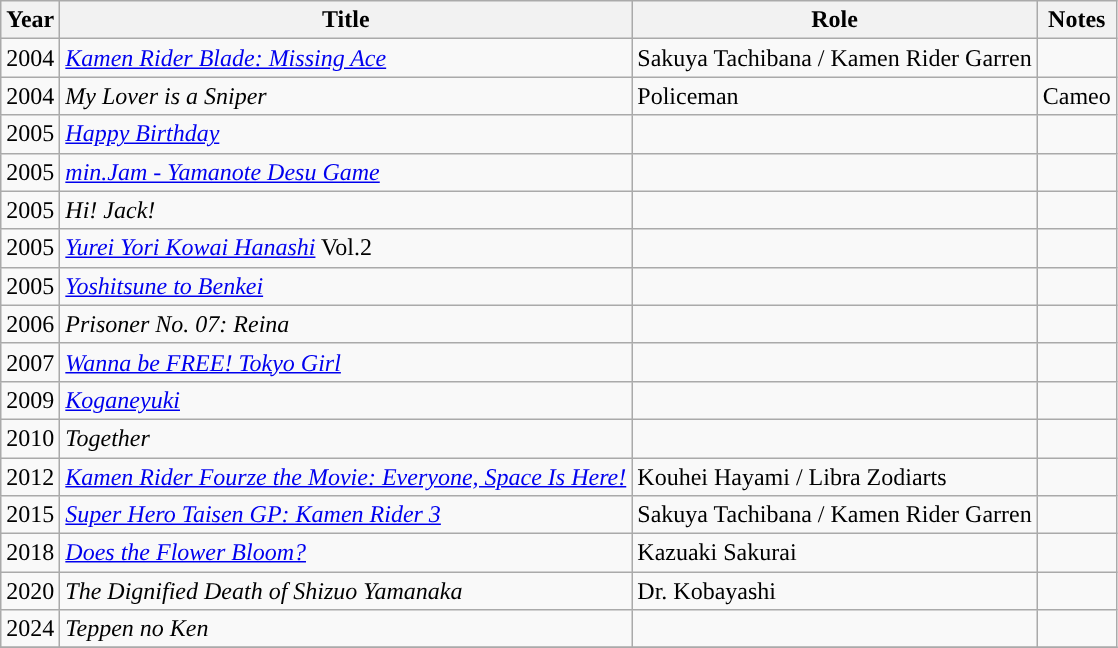<table class="wikitable">
<tr>
<th>Year</th>
<th>Title</th>
<th>Role</th>
<th>Notes</th>
</tr>
<tr>
<td>2004</td>
<td><em><a href='#'>Kamen Rider Blade: Missing Ace</a></em></td>
<td>Sakuya Tachibana / Kamen Rider Garren</td>
<td></td>
</tr>
<tr>
<td>2004</td>
<td><em>My Lover is a Sniper</em></td>
<td>Policeman</td>
<td>Cameo</td>
</tr>
<tr>
<td>2005</td>
<td><em><a href='#'>Happy Birthday</a></em></td>
<td></td>
<td></td>
</tr>
<tr>
<td>2005</td>
<td><em><a href='#'>min.Jam - Yamanote Desu Game</a></em></td>
<td></td>
<td></td>
</tr>
<tr>
<td>2005</td>
<td><em>Hi! Jack!</em></td>
<td></td>
<td></td>
</tr>
<tr>
<td>2005</td>
<td><em><a href='#'>Yurei Yori Kowai Hanashi</a></em> Vol.2</td>
<td></td>
<td></td>
</tr>
<tr>
<td>2005</td>
<td><em><a href='#'>Yoshitsune to Benkei</a></em></td>
<td></td>
<td></td>
</tr>
<tr>
<td>2006</td>
<td><em>Prisoner No. 07: Reina</em></td>
<td></td>
<td></td>
</tr>
<tr>
<td>2007</td>
<td><em><a href='#'>Wanna be FREE! Tokyo Girl</a></em></td>
<td></td>
<td></td>
</tr>
<tr>
<td>2009</td>
<td><em><a href='#'>Koganeyuki</a></em></td>
<td></td>
<td></td>
</tr>
<tr>
<td>2010</td>
<td><em>Together</em></td>
<td></td>
<td></td>
</tr>
<tr>
<td>2012</td>
<td><em><a href='#'>Kamen Rider Fourze the Movie: Everyone, Space Is Here!</a></em></td>
<td>Kouhei Hayami / Libra Zodiarts</td>
<td></td>
</tr>
<tr>
<td>2015</td>
<td><em><a href='#'>Super Hero Taisen GP: Kamen Rider 3</a></em></td>
<td>Sakuya Tachibana / Kamen Rider Garren</td>
<td></td>
</tr>
<tr>
<td>2018</td>
<td><em><a href='#'>Does the Flower Bloom?</a></em></td>
<td>Kazuaki Sakurai</td>
<td></td>
</tr>
<tr>
<td>2020</td>
<td><em>The Dignified Death of Shizuo Yamanaka</em></td>
<td>Dr. Kobayashi</td>
<td></td>
</tr>
<tr>
<td>2024</td>
<td><em>Teppen no Ken</em></td>
<td></td>
<td></td>
</tr>
<tr>
</tr>
</table>
